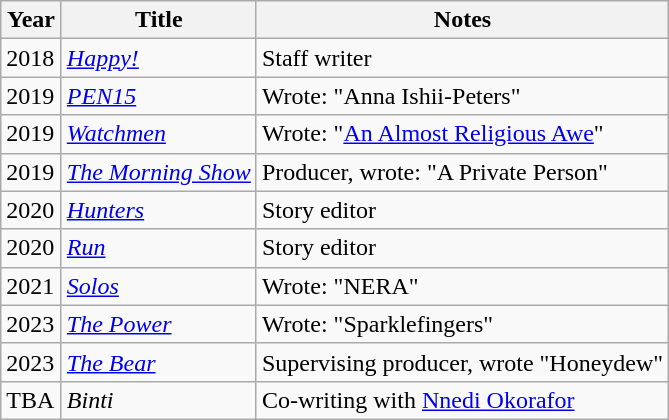<table class="wikitable plainrowheaders sortable">
<tr>
<th style="width:33px;">Year</th>
<th>Title</th>
<th class="unsortable">Notes</th>
</tr>
<tr>
<td>2018</td>
<td><em><a href='#'>Happy!</a></em></td>
<td>Staff writer</td>
</tr>
<tr>
<td>2019</td>
<td><em><a href='#'>PEN15</a></em></td>
<td>Wrote: "Anna Ishii-Peters"</td>
</tr>
<tr>
<td>2019</td>
<td><em><a href='#'>Watchmen</a></em></td>
<td>Wrote: "<a href='#'>An Almost Religious Awe</a>"</td>
</tr>
<tr>
<td>2019</td>
<td><em><a href='#'>The Morning Show</a></em></td>
<td>Producer, wrote: "A Private Person"</td>
</tr>
<tr>
<td>2020</td>
<td><em><a href='#'>Hunters</a></em></td>
<td>Story editor</td>
</tr>
<tr>
<td>2020</td>
<td><em><a href='#'>Run</a></em></td>
<td>Story editor</td>
</tr>
<tr>
<td>2021</td>
<td><em><a href='#'>Solos</a></em></td>
<td>Wrote: "NERA"</td>
</tr>
<tr>
<td>2023</td>
<td><em><a href='#'>The Power</a></em></td>
<td>Wrote: "Sparklefingers"</td>
</tr>
<tr>
<td>2023</td>
<td><em><a href='#'>The Bear</a></em></td>
<td>Supervising producer, wrote "Honeydew"</td>
</tr>
<tr>
<td>TBA</td>
<td><em>Binti</em></td>
<td>Co-writing with <a href='#'>Nnedi Okorafor</a></td>
</tr>
</table>
